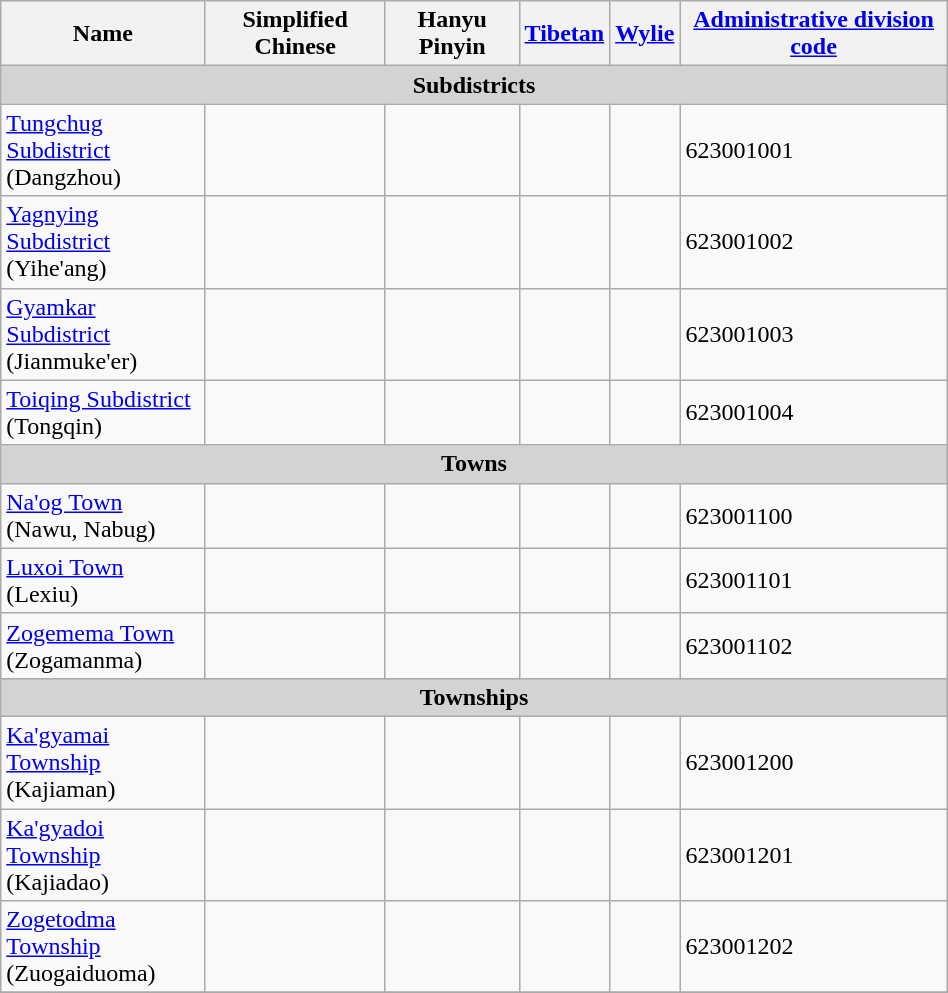<table class="wikitable" align="center" style="width:50%; border="1">
<tr>
<th>Name</th>
<th>Simplified Chinese</th>
<th>Hanyu Pinyin</th>
<th><a href='#'>Tibetan</a></th>
<th><a href='#'>Wylie</a></th>
<th><a href='#'>Administrative division code</a></th>
</tr>
<tr>
<td colspan="7"  style="text-align:center; background:#d3d3d3;"><strong>Subdistricts</strong></td>
</tr>
<tr --------->
<td><a href='#'>Tungchug Subdistrict</a><br>(Dangzhou)</td>
<td></td>
<td></td>
<td></td>
<td></td>
<td>623001001</td>
</tr>
<tr>
<td><a href='#'>Yagnying Subdistrict</a><br>(Yihe'ang)</td>
<td></td>
<td></td>
<td></td>
<td></td>
<td>623001002</td>
</tr>
<tr>
<td><a href='#'>Gyamkar Subdistrict</a><br>(Jianmuke'er)</td>
<td></td>
<td></td>
<td></td>
<td></td>
<td>623001003</td>
</tr>
<tr>
<td><a href='#'>Toiqing Subdistrict</a><br>(Tongqin)</td>
<td></td>
<td></td>
<td></td>
<td></td>
<td>623001004</td>
</tr>
<tr>
<td colspan="7"  style="text-align:center; background:#d3d3d3;"><strong>Towns</strong></td>
</tr>
<tr --------->
<td><a href='#'>Na'og Town</a><br>(Nawu, Nabug)</td>
<td></td>
<td></td>
<td></td>
<td></td>
<td>623001100</td>
</tr>
<tr>
<td><a href='#'>Luxoi Town</a><br>(Lexiu)</td>
<td></td>
<td></td>
<td></td>
<td></td>
<td>623001101</td>
</tr>
<tr>
<td><a href='#'>Zogemema Town</a><br>(Zogamanma)</td>
<td></td>
<td></td>
<td></td>
<td></td>
<td>623001102</td>
</tr>
<tr>
<td colspan="7"  style="text-align:center; background:#d3d3d3;"><strong>Townships</strong></td>
</tr>
<tr --------->
<td><a href='#'>Ka'gyamai Township</a><br>(Kajiaman)</td>
<td></td>
<td></td>
<td></td>
<td></td>
<td>623001200</td>
</tr>
<tr>
<td><a href='#'>Ka'gyadoi Township</a><br>(Kajiadao)</td>
<td></td>
<td></td>
<td></td>
<td></td>
<td>623001201</td>
</tr>
<tr>
<td><a href='#'>Zogetodma Township</a><br>(Zuogaiduoma)</td>
<td></td>
<td></td>
<td></td>
<td></td>
<td>623001202</td>
</tr>
<tr>
</tr>
</table>
